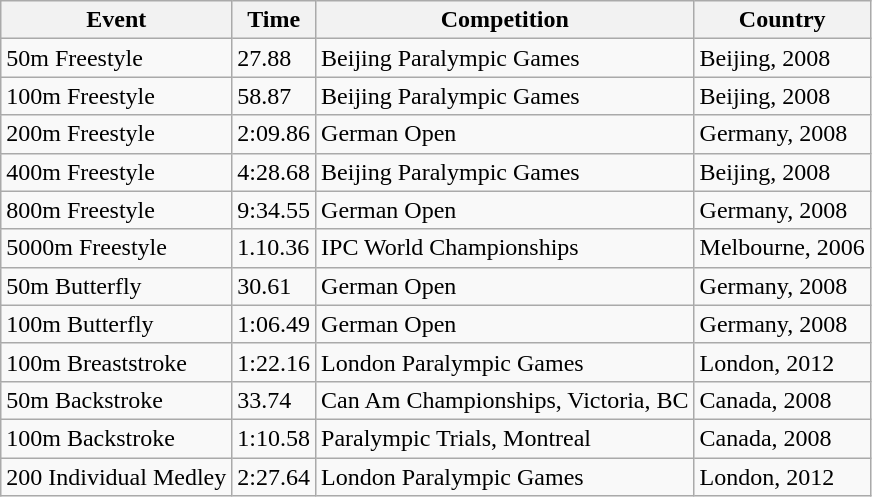<table class="wikitable">
<tr>
<th>Event</th>
<th>Time</th>
<th>Competition</th>
<th>Country</th>
</tr>
<tr>
<td>50m Freestyle</td>
<td>27.88</td>
<td>Beijing Paralympic Games</td>
<td>Beijing, 2008</td>
</tr>
<tr>
<td>100m Freestyle</td>
<td>58.87</td>
<td>Beijing Paralympic Games</td>
<td>Beijing, 2008</td>
</tr>
<tr>
<td>200m Freestyle</td>
<td>2:09.86</td>
<td>German Open</td>
<td>Germany, 2008</td>
</tr>
<tr>
<td>400m Freestyle</td>
<td>4:28.68</td>
<td>Beijing Paralympic Games</td>
<td>Beijing, 2008</td>
</tr>
<tr>
<td>800m Freestyle</td>
<td>9:34.55</td>
<td>German Open</td>
<td>Germany, 2008</td>
</tr>
<tr>
<td>5000m Freestyle</td>
<td>1.10.36</td>
<td>IPC World Championships</td>
<td>Melbourne, 2006</td>
</tr>
<tr>
<td>50m Butterfly</td>
<td>30.61</td>
<td>German Open</td>
<td>Germany, 2008</td>
</tr>
<tr>
<td>100m Butterfly</td>
<td>1:06.49</td>
<td>German Open</td>
<td>Germany, 2008</td>
</tr>
<tr>
<td>100m Breaststroke</td>
<td>1:22.16</td>
<td>London Paralympic Games</td>
<td>London, 2012</td>
</tr>
<tr>
<td>50m Backstroke</td>
<td>33.74</td>
<td>Can Am Championships, Victoria, BC</td>
<td>Canada, 2008</td>
</tr>
<tr>
<td>100m Backstroke</td>
<td>1:10.58</td>
<td>Paralympic Trials, Montreal</td>
<td>Canada, 2008</td>
</tr>
<tr>
<td>200 Individual Medley</td>
<td>2:27.64</td>
<td>London Paralympic Games</td>
<td>London, 2012</td>
</tr>
</table>
